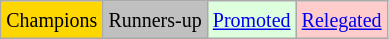<table class="wikitable">
<tr>
<td bgcolor=gold><small>Champions</small></td>
<td bgcolor=silver><small>Runners-up</small></td>
<td bgcolor="#DDFFDD"><small><a href='#'>Promoted</a></small></td>
<td bgcolor="#FFCCCC"><small><a href='#'>Relegated</a></small></td>
</tr>
</table>
